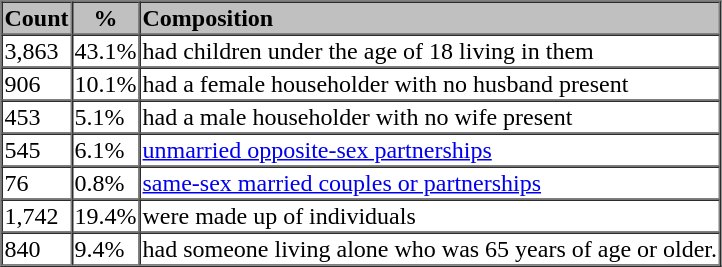<table border=1 cellspacing=0>
<tr bgcolor=silver>
<th align=left>Count</th>
<th>%</th>
<th align=left>Composition</th>
</tr>
<tr>
<td>3,863</td>
<td>43.1%</td>
<td>had children under the age of 18 living in them</td>
</tr>
<tr>
<td>906</td>
<td>10.1%</td>
<td>had a female householder with no husband present</td>
</tr>
<tr>
<td>453</td>
<td>5.1%</td>
<td>had a male householder with no wife present</td>
</tr>
<tr>
<td>545</td>
<td>6.1%</td>
<td><a href='#'>unmarried opposite-sex partnerships</a></td>
</tr>
<tr>
<td>76</td>
<td>0.8%</td>
<td><a href='#'>same-sex married couples or partnerships</a></td>
</tr>
<tr>
<td>1,742</td>
<td>19.4%</td>
<td>were made up of individuals</td>
</tr>
<tr>
<td>840</td>
<td>9.4%</td>
<td>had someone living alone who was 65 years of age or older.</td>
</tr>
</table>
